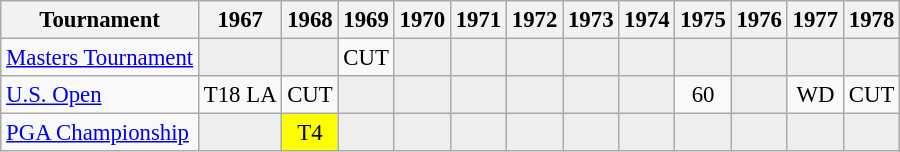<table class="wikitable" style="font-size:95%;text-align:center;">
<tr>
<th>Tournament</th>
<th>1967</th>
<th>1968</th>
<th>1969</th>
<th>1970</th>
<th>1971</th>
<th>1972</th>
<th>1973</th>
<th>1974</th>
<th>1975</th>
<th>1976</th>
<th>1977</th>
<th>1978</th>
</tr>
<tr>
<td align=left><a href='#'>Masters Tournament</a></td>
<td style="background:#eeeeee;"></td>
<td style="background:#eeeeee;"></td>
<td>CUT</td>
<td style="background:#eeeeee;"></td>
<td style="background:#eeeeee;"></td>
<td style="background:#eeeeee;"></td>
<td style="background:#eeeeee;"></td>
<td style="background:#eeeeee;"></td>
<td style="background:#eeeeee;"></td>
<td style="background:#eeeeee;"></td>
<td style="background:#eeeeee;"></td>
<td style="background:#eeeeee;"></td>
</tr>
<tr>
<td align=left><a href='#'>U.S. Open</a></td>
<td>T18 <span>LA</span></td>
<td>CUT</td>
<td style="background:#eeeeee;"></td>
<td style="background:#eeeeee;"></td>
<td style="background:#eeeeee;"></td>
<td style="background:#eeeeee;"></td>
<td style="background:#eeeeee;"></td>
<td style="background:#eeeeee;"></td>
<td>60</td>
<td style="background:#eeeeee;"></td>
<td>WD</td>
<td>CUT</td>
</tr>
<tr>
<td align=left><a href='#'>PGA Championship</a></td>
<td style="background:#eeeeee;"></td>
<td style="background:yellow;">T4</td>
<td style="background:#eeeeee;"></td>
<td style="background:#eeeeee;"></td>
<td style="background:#eeeeee;"></td>
<td style="background:#eeeeee;"></td>
<td style="background:#eeeeee;"></td>
<td style="background:#eeeeee;"></td>
<td style="background:#eeeeee;"></td>
<td style="background:#eeeeee;"></td>
<td style="background:#eeeeee;"></td>
<td style="background:#eeeeee;"></td>
</tr>
</table>
